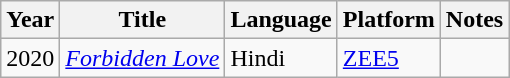<table class="wikitable">
<tr>
<th>Year</th>
<th>Title</th>
<th>Language</th>
<th>Platform</th>
<th>Notes</th>
</tr>
<tr>
<td>2020</td>
<td><em><a href='#'>Forbidden Love</a></em></td>
<td>Hindi</td>
<td><a href='#'>ZEE5</a></td>
<td></td>
</tr>
</table>
